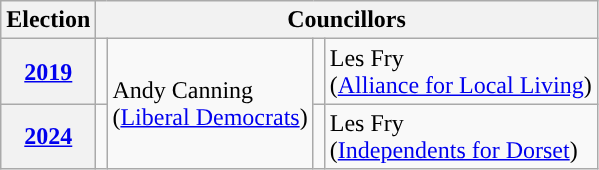<table class="wikitable">
<tr>
<th>Election</th>
<th colspan="4">Councillors</th>
</tr>
<tr>
<th><a href='#'>2019</a></th>
<td rowspan="1;" style="background-color: "></td>
<td rowspan="2">Andy Canning<br>(<a href='#'>Liberal Democrats</a>)</td>
<td style="background-color: "></td>
<td>Les Fry<br>(<a href='#'>Alliance for Local Living</a>)</td>
</tr>
<tr>
<th><a href='#'>2024</a></th>
<td rowspan="1;" style="background-color: "></td>
<td></td>
<td>Les Fry<br>(<a href='#'>Independents for Dorset</a>)</td>
</tr>
</table>
